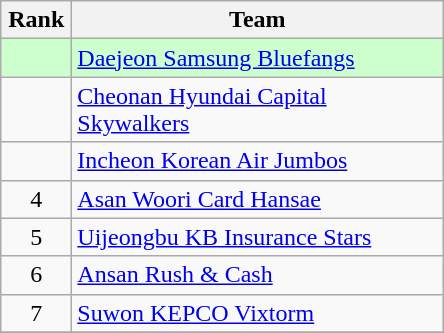<table class="wikitable" style="text-align: center;">
<tr>
<th width=40>Rank</th>
<th width=240>Team</th>
</tr>
<tr bgcolor=#ccffcc>
<td></td>
<td align=left><a href='#'>Daejeon Samsung Bluefangs</a></td>
</tr>
<tr>
<td></td>
<td align=left><a href='#'>Cheonan Hyundai Capital Skywalkers</a></td>
</tr>
<tr>
<td></td>
<td align=left><a href='#'>Incheon Korean Air Jumbos</a></td>
</tr>
<tr>
<td>4</td>
<td align=left><a href='#'>Asan Woori Card Hansae</a></td>
</tr>
<tr>
<td>5</td>
<td align=left><a href='#'>Uijeongbu KB Insurance Stars</a></td>
</tr>
<tr>
<td>6</td>
<td align=left><a href='#'>Ansan Rush & Cash</a></td>
</tr>
<tr>
<td>7</td>
<td align=left><a href='#'>Suwon KEPCO Vixtorm</a></td>
</tr>
<tr>
</tr>
</table>
